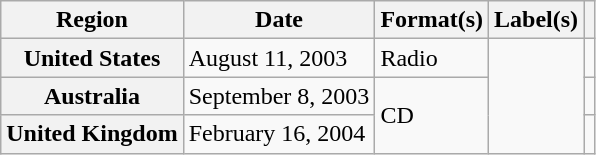<table class="wikitable plainrowheaders">
<tr>
<th scope="col">Region</th>
<th scope="col">Date</th>
<th scope="col">Format(s)</th>
<th scope="col">Label(s)</th>
<th scope="col"></th>
</tr>
<tr>
<th scope="row">United States</th>
<td>August 11, 2003</td>
<td>Radio</td>
<td rowspan="3"></td>
<td></td>
</tr>
<tr>
<th scope="row">Australia</th>
<td>September 8, 2003</td>
<td rowspan="2">CD</td>
<td></td>
</tr>
<tr>
<th scope="row">United Kingdom</th>
<td>February 16, 2004</td>
<td></td>
</tr>
</table>
